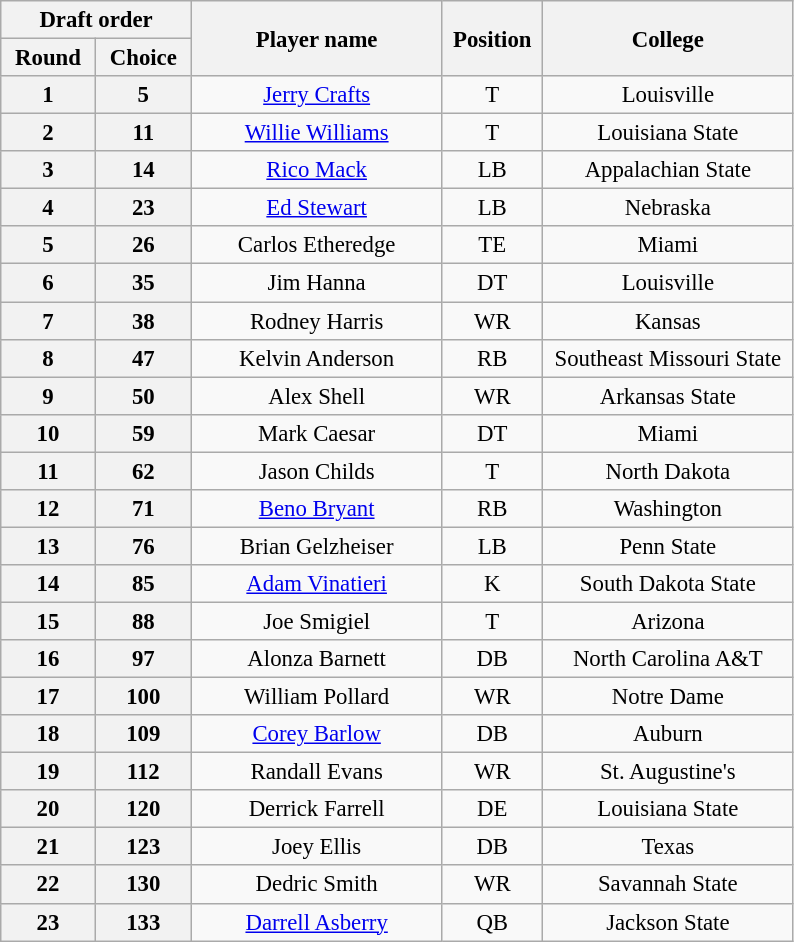<table class="wikitable" style="font-size:95%; text-align:center">
<tr>
<th width="120" colspan="2">Draft order</th>
<th width="160" rowspan="2">Player name</th>
<th width="60"  rowspan="2">Position</th>
<th width="160" rowspan="2">College</th>
</tr>
<tr>
<th>Round</th>
<th>Choice</th>
</tr>
<tr>
<th>1</th>
<th>5</th>
<td><a href='#'>Jerry Crafts</a></td>
<td>T</td>
<td>Louisville</td>
</tr>
<tr>
<th>2</th>
<th>11</th>
<td><a href='#'>Willie Williams</a></td>
<td>T</td>
<td>Louisiana State</td>
</tr>
<tr>
<th>3</th>
<th>14</th>
<td><a href='#'>Rico Mack</a></td>
<td>LB</td>
<td>Appalachian State</td>
</tr>
<tr>
<th>4</th>
<th>23</th>
<td><a href='#'>Ed Stewart</a></td>
<td>LB</td>
<td>Nebraska</td>
</tr>
<tr>
<th>5</th>
<th>26</th>
<td>Carlos Etheredge</td>
<td>TE</td>
<td>Miami</td>
</tr>
<tr>
<th>6</th>
<th>35</th>
<td>Jim Hanna</td>
<td>DT</td>
<td>Louisville</td>
</tr>
<tr>
<th>7</th>
<th>38</th>
<td>Rodney Harris</td>
<td>WR</td>
<td>Kansas</td>
</tr>
<tr>
<th>8</th>
<th>47</th>
<td>Kelvin Anderson</td>
<td>RB</td>
<td>Southeast Missouri State</td>
</tr>
<tr>
<th>9</th>
<th>50</th>
<td>Alex Shell</td>
<td>WR</td>
<td>Arkansas State</td>
</tr>
<tr>
<th>10</th>
<th>59</th>
<td>Mark Caesar</td>
<td>DT</td>
<td>Miami</td>
</tr>
<tr>
<th>11</th>
<th>62</th>
<td>Jason Childs</td>
<td>T</td>
<td>North Dakota</td>
</tr>
<tr>
<th>12</th>
<th>71</th>
<td><a href='#'>Beno Bryant</a></td>
<td>RB</td>
<td>Washington</td>
</tr>
<tr>
<th>13</th>
<th>76</th>
<td>Brian Gelzheiser</td>
<td>LB</td>
<td>Penn State</td>
</tr>
<tr>
<th>14</th>
<th>85</th>
<td><a href='#'>Adam Vinatieri</a></td>
<td>K</td>
<td>South Dakota State</td>
</tr>
<tr>
<th>15</th>
<th>88</th>
<td>Joe Smigiel</td>
<td>T</td>
<td>Arizona</td>
</tr>
<tr>
<th>16</th>
<th>97</th>
<td>Alonza Barnett</td>
<td>DB</td>
<td>North Carolina A&T</td>
</tr>
<tr>
<th>17</th>
<th>100</th>
<td>William Pollard</td>
<td>WR</td>
<td>Notre Dame</td>
</tr>
<tr>
<th>18</th>
<th>109</th>
<td><a href='#'>Corey Barlow</a></td>
<td>DB</td>
<td>Auburn</td>
</tr>
<tr>
<th>19</th>
<th>112</th>
<td>Randall Evans</td>
<td>WR</td>
<td>St. Augustine's</td>
</tr>
<tr>
<th>20</th>
<th>120</th>
<td>Derrick Farrell</td>
<td>DE</td>
<td>Louisiana State</td>
</tr>
<tr>
<th>21</th>
<th>123</th>
<td>Joey Ellis</td>
<td>DB</td>
<td>Texas</td>
</tr>
<tr>
<th>22</th>
<th>130</th>
<td>Dedric Smith</td>
<td>WR</td>
<td>Savannah State</td>
</tr>
<tr>
<th>23</th>
<th>133</th>
<td><a href='#'>Darrell Asberry</a></td>
<td>QB</td>
<td>Jackson State</td>
</tr>
</table>
